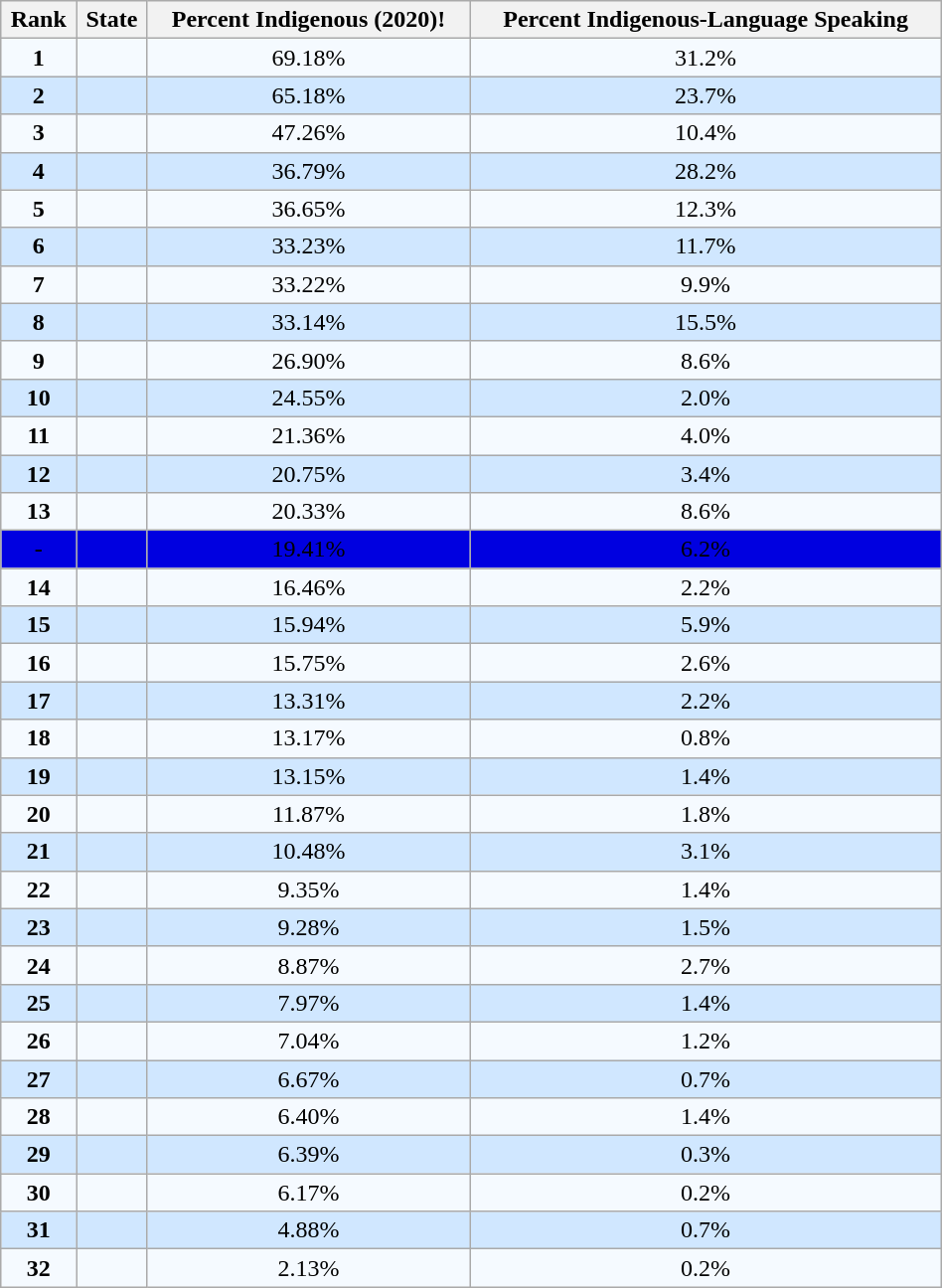<table class="wikitable sortable" style="width:50%;">
<tr>
<th><strong>Rank</strong></th>
<th><strong>State</strong></th>
<th><strong>Percent Indigenous (2020)</strong>!</th>
<th><strong>Percent Indigenous-Language Speaking</strong></th>
</tr>
<tr bgcolor="#f5faff">
<td align="center"><strong>1</strong></td>
<td align="left"></td>
<td align="center">69.18%</td>
<td align="center">31.2%</td>
</tr>
<tr bgcolor="#d0e7ff">
<td align="center"><strong>2</strong></td>
<td align="left"></td>
<td align="center">65.18%</td>
<td align="center">23.7%</td>
</tr>
<tr bgcolor="#f5faff">
<td align="center"><strong>3</strong></td>
<td align="left"></td>
<td align="center">47.26%</td>
<td align="center">10.4%</td>
</tr>
<tr bgcolor="#d0e7ff">
<td align="center"><strong>4</strong></td>
<td align="left"></td>
<td align="center">36.79%</td>
<td align="center">28.2%</td>
</tr>
<tr bgcolor="#f5faff">
<td align="center"><strong>5</strong></td>
<td align="left"></td>
<td align="center">36.65%</td>
<td align="center">12.3%</td>
</tr>
<tr bgcolor="#d0e7ff">
<td align="center"><strong>6</strong></td>
<td align="left"></td>
<td align="center">33.23%</td>
<td align="center">11.7%</td>
</tr>
<tr bgcolor="#f5faff">
<td align="center"><strong>7</strong></td>
<td align="left"></td>
<td align="center">33.22%</td>
<td align="center">9.9%</td>
</tr>
<tr bgcolor="#d0e7ff">
<td align="center"><strong>8</strong></td>
<td align="left"></td>
<td align="center">33.14%</td>
<td align="center">15.5%</td>
</tr>
<tr bgcolor="#f5faff">
<td align="center"><strong>9</strong></td>
<td align="left"></td>
<td align="center">26.90%</td>
<td align="center">8.6%</td>
</tr>
<tr bgcolor="#d0e7ff">
<td align="center"><strong>10</strong></td>
<td align="left"></td>
<td align="center">24.55%</td>
<td align="center">2.0%</td>
</tr>
<tr bgcolor="#f5faff">
<td align="center"><strong>11</strong></td>
<td align="left"></td>
<td align="center">21.36%</td>
<td align="center">4.0%</td>
</tr>
<tr bgcolor="#d0e7ff">
<td align="center"><strong>12</strong></td>
<td align="left"></td>
<td align="center">20.75%</td>
<td align="center">3.4%</td>
</tr>
<tr bgcolor="#f5faff">
<td align="center"><strong>13</strong></td>
<td align="left"></td>
<td align="center">20.33%</td>
<td align="center">8.6%</td>
</tr>
<tr bgcolor="#lightgrey">
<td align="center"><strong>-</strong></td>
<td align="left"></td>
<td align="center">19.41%</td>
<td align="center">6.2%</td>
</tr>
<tr bgcolor="#f5faff">
<td align="center"><strong>14</strong></td>
<td align="left"></td>
<td align="center">16.46%</td>
<td align="center">2.2%</td>
</tr>
<tr bgcolor="#d0e7ff">
<td align="center"><strong>15</strong></td>
<td align="left"></td>
<td align="center">15.94%</td>
<td align="center">5.9%</td>
</tr>
<tr bgcolor="#f5faff">
<td align="center"><strong>16</strong></td>
<td align="left"></td>
<td align="center">15.75%</td>
<td align="center">2.6%</td>
</tr>
<tr bgcolor="#d0e7ff">
<td align="center"><strong>17</strong></td>
<td align="left"></td>
<td align="center">13.31%</td>
<td align="center">2.2%</td>
</tr>
<tr bgcolor="#f5faff">
<td align="center"><strong>18</strong></td>
<td align="left"></td>
<td align="center">13.17%</td>
<td align="center">0.8%</td>
</tr>
<tr bgcolor="#d0e7ff">
<td align="center"><strong>19</strong></td>
<td align="left"></td>
<td align="center">13.15%</td>
<td align="center">1.4%</td>
</tr>
<tr bgcolor="#f5faff">
<td align="center"><strong>20</strong></td>
<td align="left"></td>
<td align="center">11.87%</td>
<td align="center">1.8%</td>
</tr>
<tr bgcolor="#d0e7ff">
<td align="center"><strong>21</strong></td>
<td align="left"></td>
<td align="center">10.48%</td>
<td align="center">3.1%</td>
</tr>
<tr bgcolor="#f5faff">
<td align="center"><strong>22</strong></td>
<td align="left"></td>
<td align="center">9.35%</td>
<td align="center">1.4%</td>
</tr>
<tr bgcolor="#d0e7ff">
<td align="center"><strong>23</strong></td>
<td align="left"></td>
<td align="center">9.28%</td>
<td align="center">1.5%</td>
</tr>
<tr bgcolor="#f5faff">
<td align="center"><strong>24</strong></td>
<td align="left"></td>
<td align="center">8.87%</td>
<td align="center">2.7%</td>
</tr>
<tr bgcolor="#d0e7ff">
<td align="center"><strong>25</strong></td>
<td align="left"></td>
<td align="center">7.97%</td>
<td align="center">1.4%</td>
</tr>
<tr bgcolor="#f5faff">
<td align="center"><strong>26</strong></td>
<td align="left"></td>
<td align="center">7.04%</td>
<td align="center">1.2%</td>
</tr>
<tr bgcolor="#d0e7ff">
<td align="center"><strong>27</strong></td>
<td align="left"></td>
<td align="center">6.67%</td>
<td align="center">0.7%</td>
</tr>
<tr bgcolor="#f5faff">
<td align="center"><strong>28</strong></td>
<td align="left"></td>
<td align="center">6.40%</td>
<td align="center">1.4%</td>
</tr>
<tr bgcolor="#d0e7ff">
<td align="center"><strong>29</strong></td>
<td align="left"></td>
<td align="center">6.39%</td>
<td align="center">0.3%</td>
</tr>
<tr bgcolor="#f5faff">
<td align="center"><strong>30</strong></td>
<td align="left"></td>
<td align="center">6.17%</td>
<td align="center">0.2%</td>
</tr>
<tr bgcolor="#d0e7ff">
<td align="center"><strong>31</strong></td>
<td align="left"></td>
<td align="center">4.88%</td>
<td align="center">0.7%</td>
</tr>
<tr bgcolor="#f5faff">
<td align="center"><strong>32</strong></td>
<td align="left"></td>
<td align="center">2.13%</td>
<td align="center">0.2%</td>
</tr>
</table>
